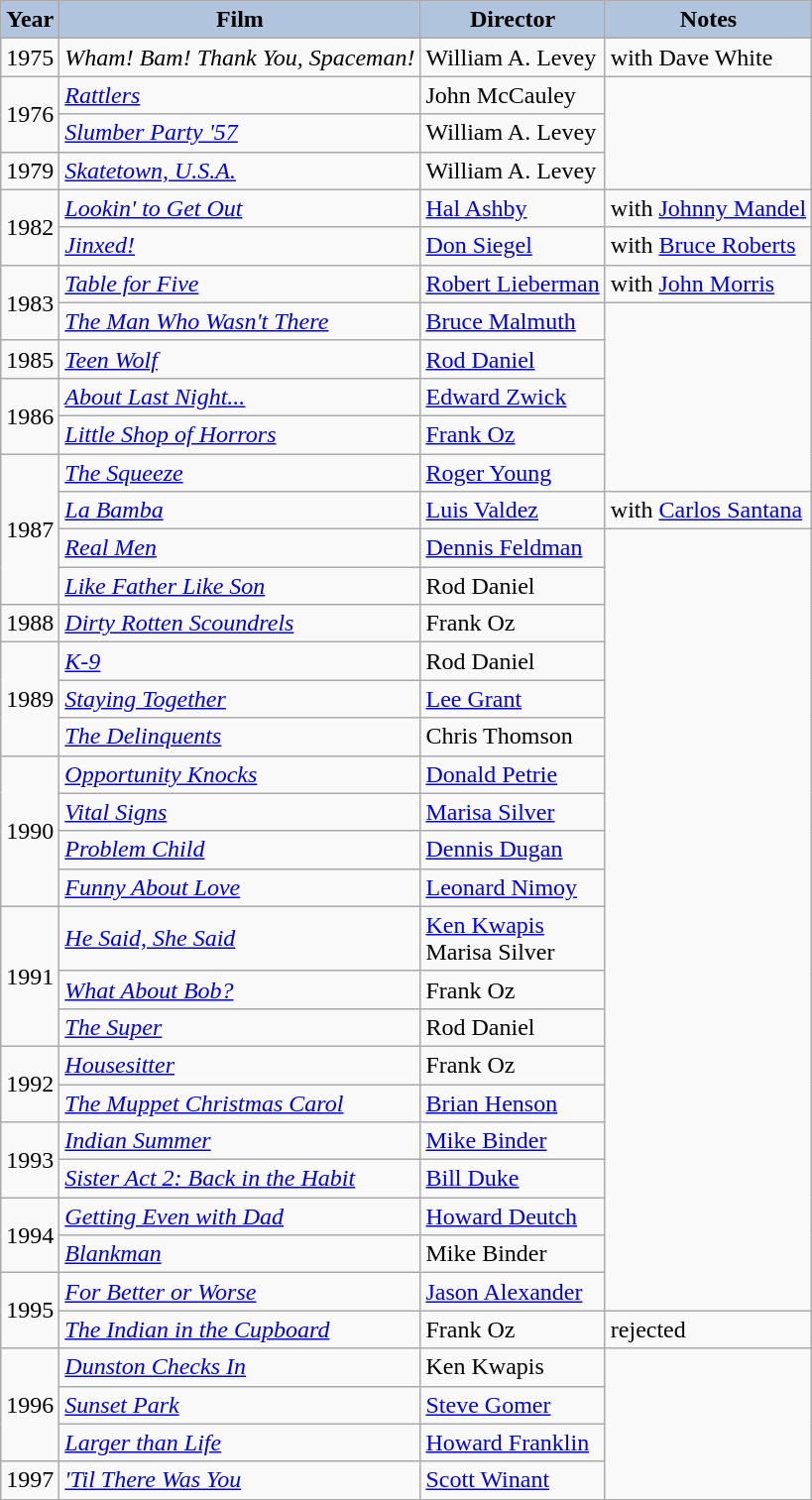<table class="wikitable">
<tr>
<th style="background:#B0C4DE;">Year</th>
<th style="background:#B0C4DE;">Film</th>
<th style="background:#B0C4DE;">Director</th>
<th style="background:#B0C4DE;">Notes</th>
</tr>
<tr>
<td>1975</td>
<td><em>Wham! Bam! Thank You, Spaceman!</em></td>
<td>William A. Levey</td>
<td>with Dave White</td>
</tr>
<tr>
<td rowspan="2">1976</td>
<td><em><a href='#'>Rattlers</a></em></td>
<td>John McCauley</td>
</tr>
<tr>
<td><em><a href='#'>Slumber Party '57</a></em></td>
<td>William A. Levey</td>
</tr>
<tr>
<td>1979</td>
<td><em><a href='#'>Skatetown, U.S.A.</a></em></td>
<td>William A. Levey</td>
</tr>
<tr>
<td rowspan="2">1982</td>
<td><em><a href='#'>Lookin' to Get Out</a></em></td>
<td><a href='#'>Hal Ashby</a></td>
<td>with <a href='#'>Johnny Mandel</a></td>
</tr>
<tr>
<td><em><a href='#'>Jinxed!</a></em></td>
<td><a href='#'>Don Siegel</a></td>
<td>with <a href='#'>Bruce Roberts</a></td>
</tr>
<tr>
<td rowspan="2">1983</td>
<td><em><a href='#'>Table for Five</a></em></td>
<td><a href='#'>Robert Lieberman</a></td>
<td>with <a href='#'>John Morris</a></td>
</tr>
<tr>
<td><em><a href='#'>The Man Who Wasn't There</a></em></td>
<td><a href='#'>Bruce Malmuth</a></td>
</tr>
<tr>
<td>1985</td>
<td><em><a href='#'>Teen Wolf</a></em></td>
<td><a href='#'>Rod Daniel</a></td>
</tr>
<tr>
<td rowspan="2">1986</td>
<td><em><a href='#'>About Last Night...</a></em></td>
<td><a href='#'>Edward Zwick</a></td>
</tr>
<tr>
<td><em><a href='#'>Little Shop of Horrors</a></em></td>
<td><a href='#'>Frank Oz</a></td>
</tr>
<tr>
<td rowspan="4">1987</td>
<td><em><a href='#'>The Squeeze</a></em></td>
<td><a href='#'>Roger Young</a></td>
</tr>
<tr>
<td><em><a href='#'>La Bamba</a></em></td>
<td><a href='#'>Luis Valdez</a></td>
<td>with <a href='#'>Carlos Santana</a></td>
</tr>
<tr>
<td><em><a href='#'>Real Men</a></em></td>
<td><a href='#'>Dennis Feldman</a></td>
</tr>
<tr>
<td><em><a href='#'>Like Father Like Son</a></em></td>
<td>Rod Daniel</td>
</tr>
<tr>
<td>1988</td>
<td><em><a href='#'>Dirty Rotten Scoundrels</a></em></td>
<td>Frank Oz</td>
</tr>
<tr>
<td rowspan="3">1989</td>
<td><em><a href='#'>K-9</a></em></td>
<td>Rod Daniel</td>
</tr>
<tr>
<td><em><a href='#'>Staying Together</a></em></td>
<td><a href='#'>Lee Grant</a></td>
</tr>
<tr>
<td><em><a href='#'>The Delinquents</a></em></td>
<td>Chris Thomson</td>
</tr>
<tr>
<td rowspan="4">1990</td>
<td><em><a href='#'>Opportunity Knocks</a></em></td>
<td><a href='#'>Donald Petrie</a></td>
</tr>
<tr>
<td><em><a href='#'>Vital Signs</a></em></td>
<td><a href='#'>Marisa Silver</a></td>
</tr>
<tr>
<td><em><a href='#'>Problem Child</a></em></td>
<td><a href='#'>Dennis Dugan</a></td>
</tr>
<tr>
<td><em><a href='#'>Funny About Love</a></em></td>
<td><a href='#'>Leonard Nimoy</a></td>
</tr>
<tr>
<td rowspan="3">1991</td>
<td><em><a href='#'>He Said, She Said</a></em></td>
<td><a href='#'>Ken Kwapis</a><br>Marisa Silver</td>
</tr>
<tr>
<td><em><a href='#'>What About Bob?</a></em></td>
<td>Frank Oz</td>
</tr>
<tr>
<td><em><a href='#'>The Super</a></em></td>
<td>Rod Daniel</td>
</tr>
<tr>
<td rowspan="2">1992</td>
<td><em><a href='#'>Housesitter</a></em></td>
<td>Frank Oz</td>
</tr>
<tr>
<td><em><a href='#'>The Muppet Christmas Carol</a></em></td>
<td><a href='#'>Brian Henson</a></td>
</tr>
<tr>
<td rowspan="2">1993</td>
<td><em><a href='#'>Indian Summer</a></em></td>
<td><a href='#'>Mike Binder</a></td>
</tr>
<tr>
<td><em><a href='#'>Sister Act 2: Back in the Habit</a></em></td>
<td><a href='#'>Bill Duke</a></td>
</tr>
<tr>
<td rowspan="2">1994</td>
<td><em><a href='#'>Getting Even with Dad</a></em></td>
<td><a href='#'>Howard Deutch</a></td>
</tr>
<tr>
<td><em><a href='#'>Blankman</a></em></td>
<td>Mike Binder</td>
</tr>
<tr>
<td rowspan="2">1995</td>
<td><em><a href='#'>For Better or Worse</a></em></td>
<td><a href='#'>Jason Alexander</a></td>
</tr>
<tr>
<td><em><a href='#'>The Indian in the Cupboard</a></em></td>
<td>Frank Oz</td>
<td>rejected</td>
</tr>
<tr>
<td rowspan="3">1996</td>
<td><em><a href='#'>Dunston Checks In</a></em></td>
<td>Ken Kwapis</td>
</tr>
<tr>
<td><em><a href='#'>Sunset Park</a></em></td>
<td><a href='#'>Steve Gomer</a></td>
</tr>
<tr>
<td><em><a href='#'>Larger than Life</a></em></td>
<td><a href='#'>Howard Franklin</a></td>
</tr>
<tr>
<td>1997</td>
<td><em><a href='#'>'Til There Was You</a></em></td>
<td><a href='#'>Scott Winant</a></td>
</tr>
</table>
